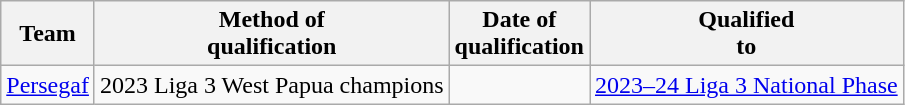<table class="wikitable sortable" style="text-align: left;">
<tr>
<th>Team</th>
<th>Method of <br> qualification</th>
<th>Date of <br> qualification</th>
<th>Qualified <br> to<br></th>
</tr>
<tr>
<td><a href='#'>Persegaf</a></td>
<td {{Sort>2023 Liga 3 West Papua champions</td>
<td></td>
<td><a href='#'>2023–24 Liga 3 National Phase</a></td>
</tr>
</table>
